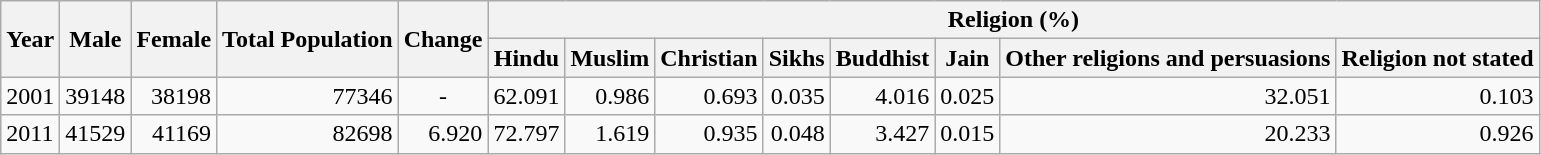<table class="wikitable">
<tr>
<th rowspan="2">Year</th>
<th rowspan="2">Male</th>
<th rowspan="2">Female</th>
<th rowspan="2">Total Population</th>
<th rowspan="2">Change</th>
<th colspan="8">Religion (%)</th>
</tr>
<tr>
<th>Hindu</th>
<th>Muslim</th>
<th>Christian</th>
<th>Sikhs</th>
<th>Buddhist</th>
<th>Jain</th>
<th>Other religions and persuasions</th>
<th>Religion not stated</th>
</tr>
<tr>
<td>2001</td>
<td style="text-align:right;">39148</td>
<td style="text-align:right;">38198</td>
<td style="text-align:right;">77346</td>
<td style="text-align:center;">-</td>
<td style="text-align:right;">62.091</td>
<td style="text-align:right;">0.986</td>
<td style="text-align:right;">0.693</td>
<td style="text-align:right;">0.035</td>
<td style="text-align:right;">4.016</td>
<td style="text-align:right;">0.025</td>
<td style="text-align:right;">32.051</td>
<td style="text-align:right;">0.103</td>
</tr>
<tr>
<td>2011</td>
<td style="text-align:right;">41529</td>
<td style="text-align:right;">41169</td>
<td style="text-align:right;">82698</td>
<td style="text-align:right;">6.920</td>
<td style="text-align:right;">72.797</td>
<td style="text-align:right;">1.619</td>
<td style="text-align:right;">0.935</td>
<td style="text-align:right;">0.048</td>
<td style="text-align:right;">3.427</td>
<td style="text-align:right;">0.015</td>
<td style="text-align:right;">20.233</td>
<td style="text-align:right;">0.926</td>
</tr>
</table>
